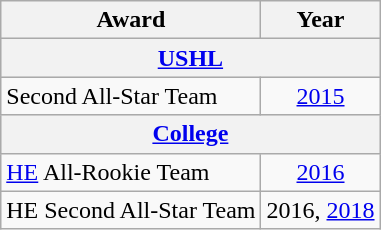<table class="wikitable">
<tr>
<th>Award</th>
<th>Year</th>
</tr>
<tr ALIGN="center" bgcolor="#e0e0e0">
<th colspan="2"><a href='#'>USHL</a></th>
</tr>
<tr>
<td>Second All-Star Team</td>
<td align=center><a href='#'>2015</a></td>
</tr>
<tr ALIGN="center" bgcolor="#e0e0e0">
<th colspan="2"><a href='#'>College</a></th>
</tr>
<tr>
<td><a href='#'>HE</a> All-Rookie Team</td>
<td align=center><a href='#'>2016</a></td>
</tr>
<tr>
<td>HE Second All-Star Team</td>
<td align=center>2016, <a href='#'>2018</a></td>
</tr>
</table>
